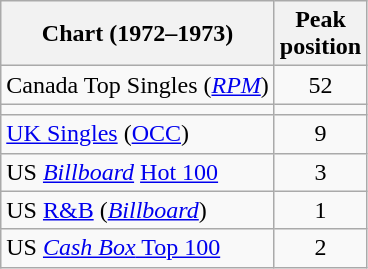<table class="wikitable sortable">
<tr>
<th>Chart (1972–1973)</th>
<th>Peak<br>position</th>
</tr>
<tr>
<td>Canada Top Singles (<em><a href='#'>RPM</a></em>)</td>
<td style="text-align:center;">52</td>
</tr>
<tr>
<td></td>
</tr>
<tr>
<td><a href='#'>UK Singles</a> (<a href='#'>OCC</a>)</td>
<td style="text-align:center;">9</td>
</tr>
<tr>
<td>US <em><a href='#'>Billboard</a></em> <a href='#'>Hot 100</a></td>
<td style="text-align:center;">3</td>
</tr>
<tr>
<td>US <a href='#'>R&B</a> (<em><a href='#'>Billboard</a></em>)</td>
<td style="text-align:center;">1</td>
</tr>
<tr>
<td>US <a href='#'><em>Cash Box</em> Top 100</a></td>
<td align="center">2</td>
</tr>
</table>
